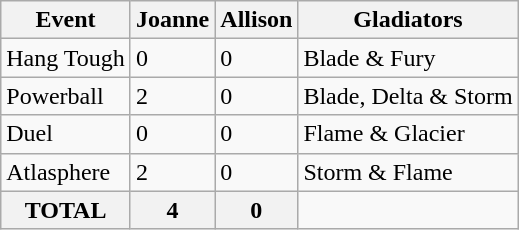<table class="wikitable">
<tr>
<th>Event</th>
<th>Joanne</th>
<th>Allison</th>
<th>Gladiators</th>
</tr>
<tr>
<td>Hang Tough</td>
<td>0</td>
<td>0</td>
<td>Blade & Fury</td>
</tr>
<tr>
<td>Powerball</td>
<td>2</td>
<td>0</td>
<td>Blade, Delta & Storm</td>
</tr>
<tr>
<td>Duel</td>
<td>0</td>
<td>0</td>
<td>Flame & Glacier</td>
</tr>
<tr>
<td>Atlasphere</td>
<td>2</td>
<td>0</td>
<td>Storm & Flame</td>
</tr>
<tr>
<th>TOTAL</th>
<th>4</th>
<th>0</th>
</tr>
</table>
